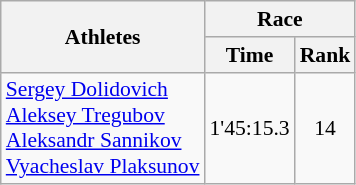<table class="wikitable" border="1" style="font-size:90%">
<tr>
<th rowspan=2>Athletes</th>
<th colspan=2>Race</th>
</tr>
<tr>
<th>Time</th>
<th>Rank</th>
</tr>
<tr>
<td><a href='#'>Sergey Dolidovich</a><br><a href='#'>Aleksey Tregubov</a><br><a href='#'>Aleksandr Sannikov</a><br><a href='#'>Vyacheslav Plaksunov</a></td>
<td align=center>1'45:15.3</td>
<td align=center>14</td>
</tr>
</table>
